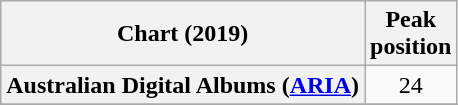<table class="wikitable sortable plainrowheaders" style="text-align:center">
<tr>
<th scope="col">Chart (2019)</th>
<th scope="col">Peak<br>position</th>
</tr>
<tr>
<th scope="row">Australian Digital Albums (<a href='#'>ARIA</a>)</th>
<td>24</td>
</tr>
<tr>
</tr>
<tr>
</tr>
<tr>
</tr>
<tr>
</tr>
<tr>
</tr>
</table>
